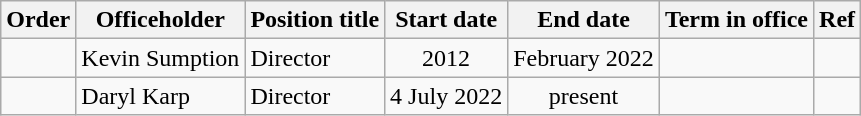<table class="wikitable sortable">
<tr>
<th>Order</th>
<th>Officeholder</th>
<th>Position title</th>
<th>Start date</th>
<th>End date</th>
<th>Term in office</th>
<th>Ref</th>
</tr>
<tr>
<td align=center></td>
<td>Kevin Sumption</td>
<td>Director</td>
<td align=center>2012</td>
<td align=center>February 2022</td>
<td align=right></td>
<td></td>
</tr>
<tr>
<td align=center></td>
<td>Daryl Karp</td>
<td>Director</td>
<td align=center>4 July 2022</td>
<td align=center>present</td>
<td align=right></td>
<td></td>
</tr>
</table>
